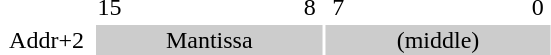<table style="text-align:center;">
<tr>
<td style="width:60px;"></td>
<td style="width:15px;">15</td>
<td style="width:15px;"></td>
<td style="width:15px;"></td>
<td style="width:15px;"></td>
<td style="width:15px;"></td>
<td style="width:15px;"></td>
<td style="width:15px;"></td>
<td style="width:15px;">8</td>
<td style="width:15px;">7</td>
<td style="width:15px;"></td>
<td style="width:15px;"></td>
<td style="width:15px;"></td>
<td style="width:15px;"></td>
<td style="width:15px;"></td>
<td style="width:15px;"></td>
<td style="width:15px;">0</td>
</tr>
<tr>
<td colspan="1" style="background-color:#FFF;">Addr+2</td>
<td colspan="8" style="background-color:#CCC;">Mantissa</td>
<td colspan="8" style="background-color:#CCC;">(middle)</td>
</tr>
</table>
